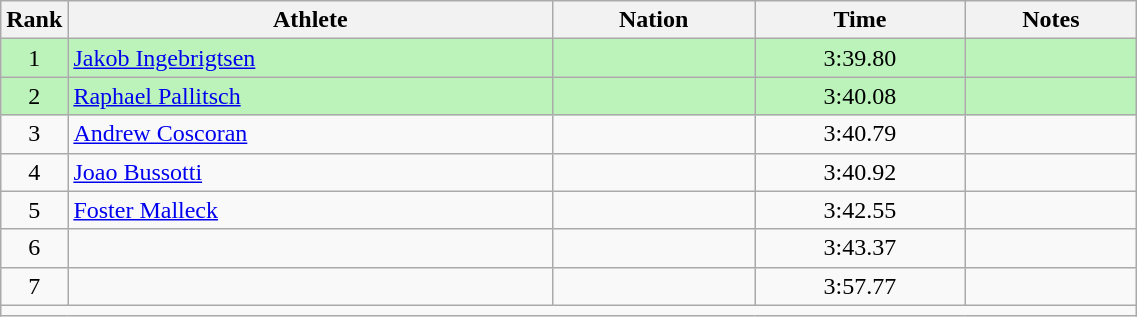<table class="wikitable sortable" style="text-align:center;width: 60%;">
<tr>
<th scope="col" style="width: 10px;">Rank</th>
<th scope="col">Athlete</th>
<th scope="col">Nation</th>
<th scope="col">Time</th>
<th scope="col">Notes</th>
</tr>
<tr bgcolor=bbf3bb>
<td>1</td>
<td align=left><a href='#'>Jakob Ingebrigtsen</a></td>
<td align=left></td>
<td>3:39.80</td>
<td></td>
</tr>
<tr bgcolor=bbf3bb>
<td>2</td>
<td align=left><a href='#'>Raphael Pallitsch</a></td>
<td align=left></td>
<td>3:40.08</td>
<td></td>
</tr>
<tr>
<td>3</td>
<td align=left><a href='#'>Andrew Coscoran</a></td>
<td align=left></td>
<td>3:40.79</td>
<td></td>
</tr>
<tr>
<td>4</td>
<td align=left><a href='#'>Joao Bussotti</a></td>
<td align=left></td>
<td>3:40.92</td>
<td></td>
</tr>
<tr>
<td>5</td>
<td align=left><a href='#'>Foster Malleck</a></td>
<td align=left></td>
<td>3:42.55</td>
<td></td>
</tr>
<tr>
<td>6</td>
<td align=left></td>
<td align=left></td>
<td>3:43.37</td>
<td></td>
</tr>
<tr>
<td>7</td>
<td align=left></td>
<td align=left></td>
<td>3:57.77</td>
<td></td>
</tr>
<tr class="sortbottom">
<td colspan="5"></td>
</tr>
</table>
